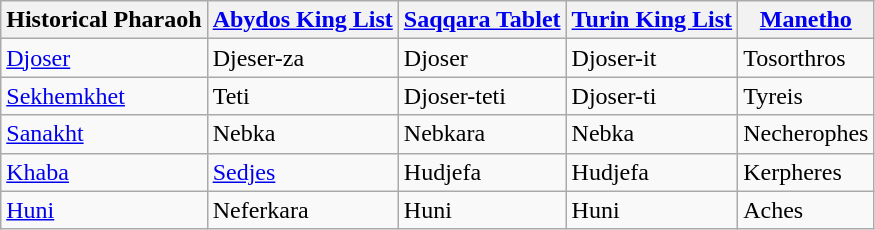<table class="wikitable">
<tr>
<th>Historical Pharaoh</th>
<th><a href='#'>Abydos King List</a></th>
<th><a href='#'>Saqqara Tablet</a></th>
<th><a href='#'>Turin King List</a></th>
<th><a href='#'>Manetho</a></th>
</tr>
<tr>
<td><a href='#'>Djoser</a></td>
<td>Djeser-za</td>
<td>Djoser</td>
<td>Djoser-it</td>
<td>Tosorthros</td>
</tr>
<tr>
<td><a href='#'>Sekhemkhet</a></td>
<td>Teti</td>
<td>Djoser-teti</td>
<td>Djoser-ti</td>
<td>Tyreis</td>
</tr>
<tr>
<td><a href='#'>Sanakht</a></td>
<td>Nebka</td>
<td>Nebkara</td>
<td>Nebka</td>
<td>Necherophes</td>
</tr>
<tr>
<td><a href='#'>Khaba</a></td>
<td><a href='#'>Sedjes</a></td>
<td>Hudjefa</td>
<td>Hudjefa</td>
<td>Kerpheres</td>
</tr>
<tr>
<td><a href='#'>Huni</a></td>
<td>Neferkara</td>
<td>Huni</td>
<td>Huni</td>
<td>Aches</td>
</tr>
</table>
